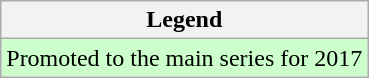<table class="wikitable">
<tr>
<th>Legend</th>
</tr>
<tr bgcolor=ccffcc>
<td>Promoted to the main series for 2017</td>
</tr>
</table>
